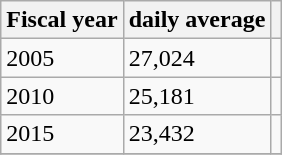<table class="wikitable">
<tr>
<th>Fiscal year</th>
<th>daily average</th>
<th></th>
</tr>
<tr>
<td>2005</td>
<td>27,024</td>
<td></td>
</tr>
<tr>
<td>2010</td>
<td>25,181</td>
<td></td>
</tr>
<tr>
<td>2015</td>
<td>23,432</td>
<td></td>
</tr>
<tr>
</tr>
</table>
